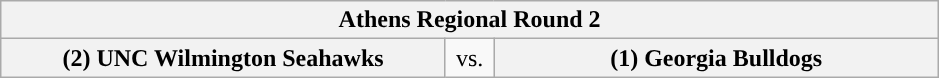<table class="wikitable">
<tr>
<th style="width: 604px;" colspan=3>Athens Regional Round 2</th>
</tr>
<tr>
<th style="width: 289px; ">(2) UNC Wilmington Seahawks</th>
<td style="width: 25px; text-align:center">vs.</td>
<th style="width: 289px; ">(1) Georgia Bulldogs</th>
</tr>
</table>
